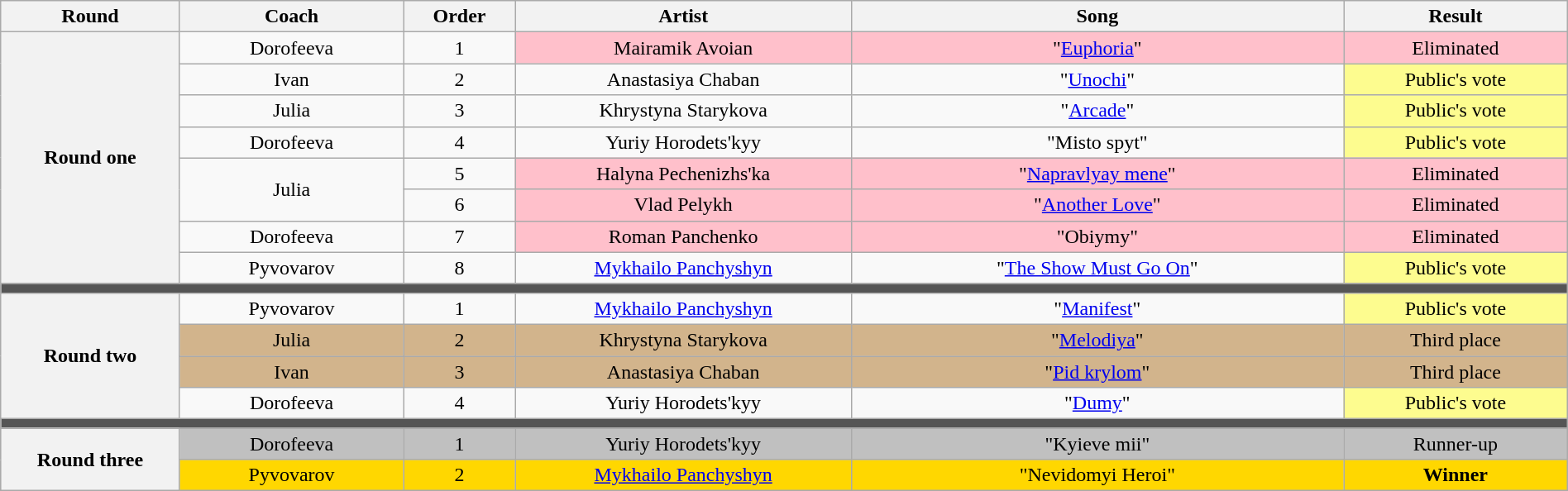<table class="wikitable" style="text-align:center; width:100%">
<tr>
<th style="width:08%">Round</th>
<th style="width:10%">Coach</th>
<th style="width:05%">Order</th>
<th style="width:15%">Artist</th>
<th style="width:22%">Song</th>
<th style="width:10%">Result</th>
</tr>
<tr>
<th rowspan="8">Round one</th>
<td>Dorofeeva</td>
<td>1</td>
<td style="background: pink">Mairamik Avoian</td>
<td style="background: pink">"<a href='#'>Euphoria</a>"</td>
<td style="background: pink">Eliminated</td>
</tr>
<tr>
<td>Ivan</td>
<td>2</td>
<td>Anastasiya Chaban</td>
<td>"<a href='#'>Unochi</a>"</td>
<td style="background:#fdfc8f">Public's vote</td>
</tr>
<tr>
<td>Julia</td>
<td>3</td>
<td>Khrystyna Starykova</td>
<td>"<a href='#'>Arcade</a>"</td>
<td style="background:#fdfc8f">Public's vote</td>
</tr>
<tr>
<td>Dorofeeva</td>
<td>4</td>
<td>Yuriy Horodets'kyy</td>
<td>"Misto spyt"</td>
<td style="background:#fdfc8f">Public's vote</td>
</tr>
<tr>
<td rowspan="2">Julia</td>
<td>5</td>
<td style="background: pink">Halyna Pechenizhs'ka</td>
<td style="background: pink">"<a href='#'>Napravlyay mene</a>"</td>
<td style="background: pink">Eliminated</td>
</tr>
<tr>
<td>6</td>
<td style="background: pink">Vlad Pelykh</td>
<td style="background: pink">"<a href='#'>Another Love</a>"</td>
<td style="background: pink">Eliminated</td>
</tr>
<tr>
<td>Dorofeeva</td>
<td>7</td>
<td style="background: pink">Roman Panchenko</td>
<td style="background: pink">"Obiymy"</td>
<td style="background: pink">Eliminated</td>
</tr>
<tr>
<td>Pyvovarov</td>
<td>8</td>
<td><a href='#'>Mykhailo Panchyshyn</a></td>
<td>"<a href='#'>The Show Must Go On</a>"</td>
<td style="background:#fdfc8f">Public's vote</td>
</tr>
<tr>
<td colspan="6" style="background:#555"></td>
</tr>
<tr>
<th rowspan="4">Round two</th>
<td>Pyvovarov</td>
<td>1</td>
<td><a href='#'>Mykhailo Panchyshyn</a></td>
<td>"<a href='#'>Manifest</a>"</td>
<td style="background:#fdfc8f">Public's vote</td>
</tr>
<tr style="background:tan"|>
<td>Julia</td>
<td>2</td>
<td>Khrystyna Starykova</td>
<td>"<a href='#'>Melodiya</a>"</td>
<td>Third place</td>
</tr>
<tr style="background:tan"|>
<td>Ivan</td>
<td>3</td>
<td>Anastasiya Chaban</td>
<td>"<a href='#'>Pid krylom</a>"</td>
<td>Third place</td>
</tr>
<tr>
<td>Dorofeeva</td>
<td>4</td>
<td>Yuriy Horodets'kyy</td>
<td>"<a href='#'>Dumy</a>"</td>
<td style="background:#fdfc8f">Public's vote</td>
</tr>
<tr>
<td colspan="6" style="background:#555"></td>
</tr>
<tr style="background:silver"|>
<th rowspan="4">Round three</th>
<td>Dorofeeva</td>
<td>1</td>
<td>Yuriy Horodets'kyy</td>
<td>"Kyieve mii"</td>
<td>Runner-up</td>
</tr>
<tr style="background:gold"|>
<td>Pyvovarov</td>
<td>2</td>
<td><a href='#'>Mykhailo Panchyshyn</a></td>
<td>"Nevidomyi Heroi"</td>
<td><strong>Winner</strong></td>
</tr>
</table>
